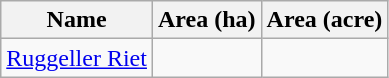<table class="wikitable">
<tr>
<th scope="col" align=left>Name</th>
<th scope="col">Area (ha)</th>
<th scope="col">Area (acre)</th>
</tr>
<tr ---->
<td><a href='#'>Ruggeller Riet</a></td>
<td></td>
</tr>
</table>
